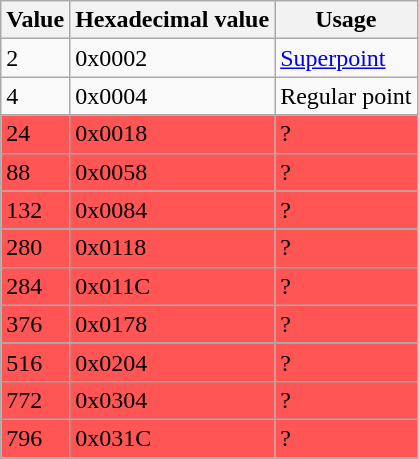<table class="wikitable">
<tr>
<th>Value</th>
<th>Hexadecimal value</th>
<th>Usage</th>
</tr>
<tr>
<td>2</td>
<td>0x0002</td>
<td><a href='#'>Superpoint</a></td>
</tr>
<tr>
<td>4</td>
<td>0x0004</td>
<td>Regular point</td>
</tr>
<tr style="background:#FF5555;">
<td>24</td>
<td>0x0018</td>
<td>?</td>
</tr>
<tr style="background:#FF5555;">
<td>88</td>
<td>0x0058</td>
<td>?</td>
</tr>
<tr style="background:#FF5555;">
<td>132</td>
<td>0x0084</td>
<td>?</td>
</tr>
<tr style="background:#FF5555;">
<td>280</td>
<td>0x0118</td>
<td>?</td>
</tr>
<tr style="background:#FF5555;">
<td>284</td>
<td>0x011C</td>
<td>?</td>
</tr>
<tr style="background:#FF5555;">
<td>376</td>
<td>0x0178</td>
<td>?</td>
</tr>
<tr style="background:#FF5555;">
<td>516</td>
<td>0x0204</td>
<td>?</td>
</tr>
<tr style="background:#FF5555;">
<td>772</td>
<td>0x0304</td>
<td>?</td>
</tr>
<tr style="background:#FF5555;">
<td>796</td>
<td>0x031C</td>
<td>?</td>
</tr>
</table>
